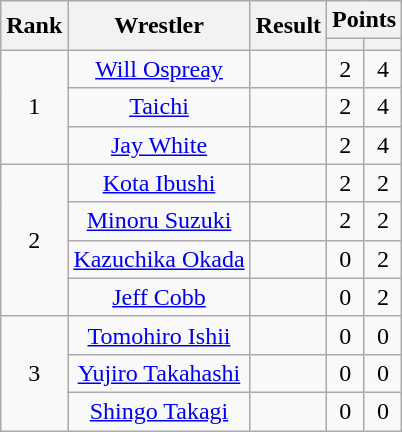<table class="wikitable mw-collapsible mw-collapsed" plainrowheaders sortable" style="text-align: center">
<tr>
<th scope="col" rowspan="2">Rank</th>
<th scope="col" rowspan="2">Wrestler</th>
<th scope="col" rowspan="2">Result</th>
<th scope="col" colspan="2">Points</th>
</tr>
<tr>
<th></th>
<th></th>
</tr>
<tr>
<td rowspan="3">1</td>
<td><a href='#'>Will Ospreay</a></td>
<td></td>
<td>2</td>
<td>4</td>
</tr>
<tr>
<td><a href='#'>Taichi</a></td>
<td></td>
<td>2</td>
<td>4</td>
</tr>
<tr>
<td><a href='#'>Jay White</a></td>
<td></td>
<td>2</td>
<td>4</td>
</tr>
<tr>
<td rowspan="4">2</td>
<td><a href='#'>Kota Ibushi</a></td>
<td></td>
<td>2</td>
<td>2</td>
</tr>
<tr>
<td><a href='#'>Minoru Suzuki</a></td>
<td></td>
<td>2</td>
<td>2</td>
</tr>
<tr>
<td><a href='#'>Kazuchika Okada</a></td>
<td></td>
<td>0</td>
<td>2</td>
</tr>
<tr>
<td><a href='#'>Jeff Cobb</a></td>
<td></td>
<td>0</td>
<td>2</td>
</tr>
<tr>
<td rowspan="3">3</td>
<td><a href='#'>Tomohiro Ishii</a></td>
<td></td>
<td>0</td>
<td>0</td>
</tr>
<tr>
<td><a href='#'>Yujiro Takahashi</a></td>
<td></td>
<td>0</td>
<td>0</td>
</tr>
<tr>
<td><a href='#'>Shingo Takagi</a></td>
<td></td>
<td>0</td>
<td>0</td>
</tr>
</table>
